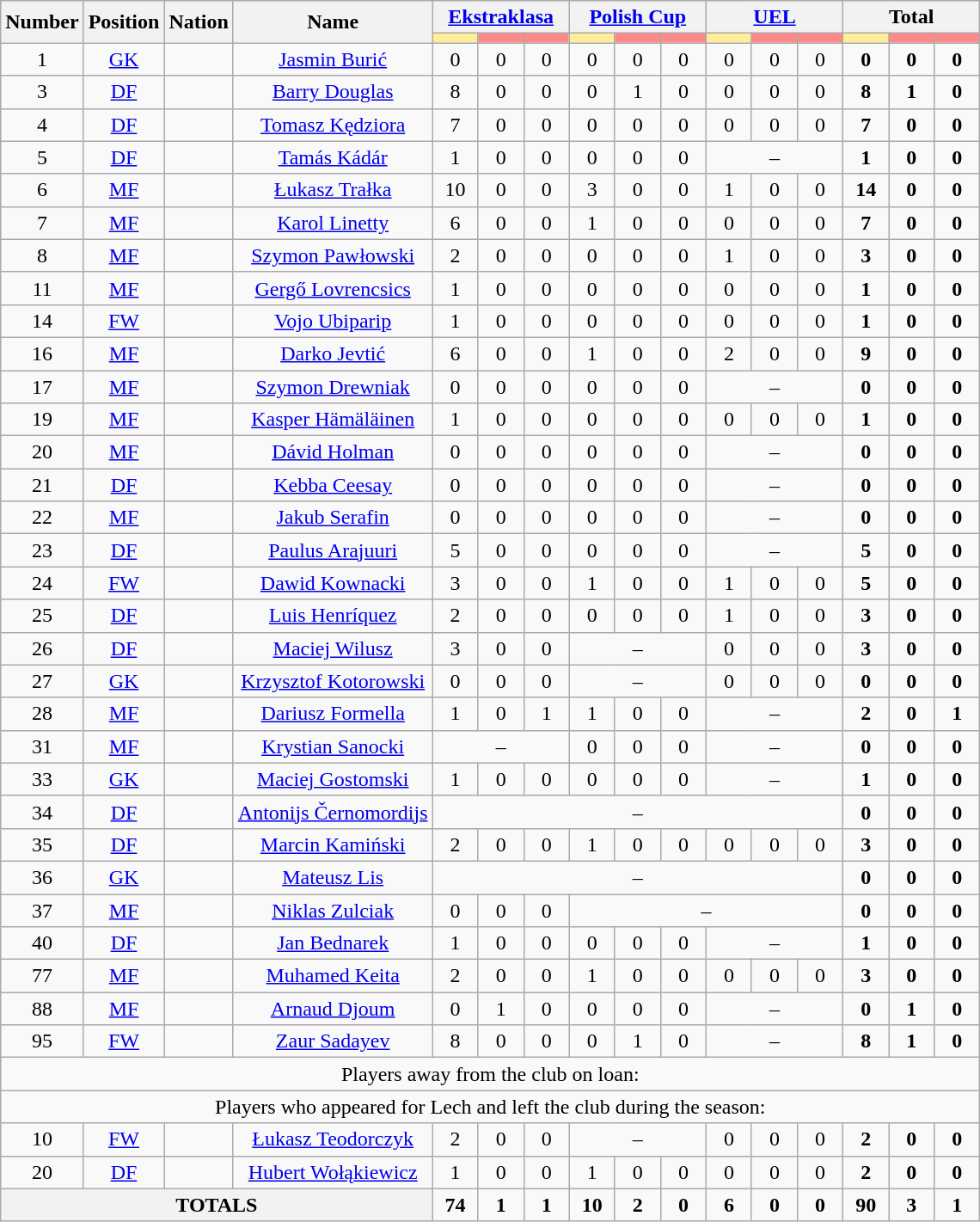<table class="wikitable" style="font-size: 100%; text-align: center;">
<tr>
<th rowspan="2" align="center">Number</th>
<th rowspan="2" align="center">Position</th>
<th rowspan="2" align="center">Nation</th>
<th rowspan="2" align="center">Name</th>
<th colspan="3" style="width:84px;" align="center"><a href='#'>Ekstraklasa</a></th>
<th colspan="3" style="width:84px;" align="center"><a href='#'>Polish Cup</a></th>
<th colspan="3" style="width:84px;" align="center"><a href='#'>UEL</a></th>
<th colspan="3" style="width:84px;" align="center">Total</th>
</tr>
<tr>
<th style="background: #FFEE99; width:28px;"></th>
<th style="background: #FF8888; width:28px;"></th>
<th style="background: #FF8888; width:28px;"></th>
<th style="background: #FFEE99; width:28px;"></th>
<th style="background: #FF8888; width:28px;"></th>
<th style="background: #FF8888; width:28px;"></th>
<th style="background: #FFEE99; width:28px;"></th>
<th style="background: #FF8888; width:28px;"></th>
<th style="background: #FF8888; width:28px;"></th>
<th style="background: #FFEE99; width:28px;"></th>
<th style="background: #FF8888; width:28px;"></th>
<th style="background: #FF8888; width:28px;"></th>
</tr>
<tr>
<td>1</td>
<td><a href='#'>GK</a></td>
<td></td>
<td><a href='#'>Jasmin Burić</a></td>
<td>0</td>
<td>0</td>
<td>0</td>
<td>0</td>
<td>0</td>
<td>0</td>
<td>0</td>
<td>0</td>
<td>0</td>
<td><strong>0</strong></td>
<td><strong>0</strong></td>
<td><strong>0</strong></td>
</tr>
<tr>
<td>3</td>
<td><a href='#'>DF</a></td>
<td></td>
<td><a href='#'>Barry Douglas</a></td>
<td>8</td>
<td>0</td>
<td>0</td>
<td>0</td>
<td>1</td>
<td>0</td>
<td>0</td>
<td>0</td>
<td>0</td>
<td><strong>8</strong></td>
<td><strong>1</strong></td>
<td><strong>0</strong></td>
</tr>
<tr>
<td>4</td>
<td><a href='#'>DF</a></td>
<td></td>
<td><a href='#'>Tomasz Kędziora</a></td>
<td>7</td>
<td>0</td>
<td>0</td>
<td>0</td>
<td>0</td>
<td>0</td>
<td>0</td>
<td>0</td>
<td>0</td>
<td><strong>7</strong></td>
<td><strong>0</strong></td>
<td><strong>0</strong></td>
</tr>
<tr>
<td>5</td>
<td><a href='#'>DF</a></td>
<td></td>
<td><a href='#'>Tamás Kádár</a></td>
<td>1</td>
<td>0</td>
<td>0</td>
<td>0</td>
<td>0</td>
<td>0</td>
<td colspan="3">–</td>
<td><strong>1</strong></td>
<td><strong>0</strong></td>
<td><strong>0</strong></td>
</tr>
<tr>
<td>6</td>
<td><a href='#'>MF</a></td>
<td></td>
<td><a href='#'>Łukasz Trałka</a></td>
<td>10</td>
<td>0</td>
<td>0</td>
<td>3</td>
<td>0</td>
<td>0</td>
<td>1</td>
<td>0</td>
<td>0</td>
<td><strong>14</strong></td>
<td><strong>0</strong></td>
<td><strong>0</strong></td>
</tr>
<tr>
<td>7</td>
<td><a href='#'>MF</a></td>
<td></td>
<td><a href='#'>Karol Linetty</a></td>
<td>6</td>
<td>0</td>
<td>0</td>
<td>1</td>
<td>0</td>
<td>0</td>
<td>0</td>
<td>0</td>
<td>0</td>
<td><strong>7</strong></td>
<td><strong>0</strong></td>
<td><strong>0</strong></td>
</tr>
<tr>
<td>8</td>
<td><a href='#'>MF</a></td>
<td></td>
<td><a href='#'>Szymon Pawłowski</a></td>
<td>2</td>
<td>0</td>
<td>0</td>
<td>0</td>
<td>0</td>
<td>0</td>
<td>1</td>
<td>0</td>
<td>0</td>
<td><strong>3</strong></td>
<td><strong>0</strong></td>
<td><strong>0</strong></td>
</tr>
<tr>
<td>11</td>
<td><a href='#'>MF</a></td>
<td></td>
<td><a href='#'>Gergő Lovrencsics</a></td>
<td>1</td>
<td>0</td>
<td>0</td>
<td>0</td>
<td>0</td>
<td>0</td>
<td>0</td>
<td>0</td>
<td>0</td>
<td><strong>1</strong></td>
<td><strong>0</strong></td>
<td><strong>0</strong></td>
</tr>
<tr>
<td>14</td>
<td><a href='#'>FW</a></td>
<td></td>
<td><a href='#'>Vojo Ubiparip</a></td>
<td>1</td>
<td>0</td>
<td>0</td>
<td>0</td>
<td>0</td>
<td>0</td>
<td>0</td>
<td>0</td>
<td>0</td>
<td><strong>1</strong></td>
<td><strong>0</strong></td>
<td><strong>0</strong></td>
</tr>
<tr>
<td>16</td>
<td><a href='#'>MF</a></td>
<td></td>
<td><a href='#'>Darko Jevtić</a></td>
<td>6</td>
<td>0</td>
<td>0</td>
<td>1</td>
<td>0</td>
<td>0</td>
<td>2</td>
<td>0</td>
<td>0</td>
<td><strong>9</strong></td>
<td><strong>0</strong></td>
<td><strong>0</strong></td>
</tr>
<tr>
<td>17</td>
<td><a href='#'>MF</a></td>
<td></td>
<td><a href='#'>Szymon Drewniak</a></td>
<td>0</td>
<td>0</td>
<td>0</td>
<td>0</td>
<td>0</td>
<td>0</td>
<td colspan="3">–</td>
<td><strong>0</strong></td>
<td><strong>0</strong></td>
<td><strong>0</strong></td>
</tr>
<tr>
<td>19</td>
<td><a href='#'>MF</a></td>
<td></td>
<td><a href='#'>Kasper Hämäläinen</a></td>
<td>1</td>
<td>0</td>
<td>0</td>
<td>0</td>
<td>0</td>
<td>0</td>
<td>0</td>
<td>0</td>
<td>0</td>
<td><strong>1</strong></td>
<td><strong>0</strong></td>
<td><strong>0</strong></td>
</tr>
<tr>
<td>20</td>
<td><a href='#'>MF</a></td>
<td></td>
<td><a href='#'>Dávid Holman</a></td>
<td>0</td>
<td>0</td>
<td>0</td>
<td>0</td>
<td>0</td>
<td>0</td>
<td colspan="3">–</td>
<td><strong>0</strong></td>
<td><strong>0</strong></td>
<td><strong>0</strong></td>
</tr>
<tr>
<td>21</td>
<td><a href='#'>DF</a></td>
<td></td>
<td><a href='#'>Kebba Ceesay</a></td>
<td>0</td>
<td>0</td>
<td>0</td>
<td>0</td>
<td>0</td>
<td>0</td>
<td colspan="3">–</td>
<td><strong>0</strong></td>
<td><strong>0</strong></td>
<td><strong>0</strong></td>
</tr>
<tr>
<td>22</td>
<td><a href='#'>MF</a></td>
<td></td>
<td><a href='#'>Jakub Serafin</a></td>
<td>0</td>
<td>0</td>
<td>0</td>
<td>0</td>
<td>0</td>
<td>0</td>
<td colspan="3">–</td>
<td><strong>0</strong></td>
<td><strong>0</strong></td>
<td><strong>0</strong></td>
</tr>
<tr>
<td>23</td>
<td><a href='#'>DF</a></td>
<td></td>
<td><a href='#'>Paulus Arajuuri</a></td>
<td>5</td>
<td>0</td>
<td>0</td>
<td>0</td>
<td>0</td>
<td>0</td>
<td colspan="3">–</td>
<td><strong>5</strong></td>
<td><strong>0</strong></td>
<td><strong>0</strong></td>
</tr>
<tr>
<td>24</td>
<td><a href='#'>FW</a></td>
<td></td>
<td><a href='#'>Dawid Kownacki</a></td>
<td>3</td>
<td>0</td>
<td>0</td>
<td>1</td>
<td>0</td>
<td>0</td>
<td>1</td>
<td>0</td>
<td>0</td>
<td><strong>5</strong></td>
<td><strong>0</strong></td>
<td><strong>0</strong></td>
</tr>
<tr>
<td>25</td>
<td><a href='#'>DF</a></td>
<td></td>
<td><a href='#'>Luis Henríquez</a></td>
<td>2</td>
<td>0</td>
<td>0</td>
<td>0</td>
<td>0</td>
<td>0</td>
<td>1</td>
<td>0</td>
<td>0</td>
<td><strong>3</strong></td>
<td><strong>0</strong></td>
<td><strong>0</strong></td>
</tr>
<tr>
<td>26</td>
<td><a href='#'>DF</a></td>
<td></td>
<td><a href='#'>Maciej Wilusz</a></td>
<td>3</td>
<td>0</td>
<td>0</td>
<td colspan="3">–</td>
<td>0</td>
<td>0</td>
<td>0</td>
<td><strong>3</strong></td>
<td><strong>0</strong></td>
<td><strong>0</strong></td>
</tr>
<tr>
<td>27</td>
<td><a href='#'>GK</a></td>
<td></td>
<td><a href='#'>Krzysztof Kotorowski</a></td>
<td>0</td>
<td>0</td>
<td>0</td>
<td colspan="3">–</td>
<td>0</td>
<td>0</td>
<td>0</td>
<td><strong>0</strong></td>
<td><strong>0</strong></td>
<td><strong>0</strong></td>
</tr>
<tr>
<td>28</td>
<td><a href='#'>MF</a></td>
<td></td>
<td><a href='#'>Dariusz Formella</a></td>
<td>1</td>
<td>0</td>
<td>1</td>
<td>1</td>
<td>0</td>
<td>0</td>
<td colspan="3">–</td>
<td><strong>2</strong></td>
<td><strong>0</strong></td>
<td><strong>1</strong></td>
</tr>
<tr>
<td>31</td>
<td><a href='#'>MF</a></td>
<td></td>
<td><a href='#'>Krystian Sanocki</a></td>
<td colspan="3">–</td>
<td>0</td>
<td>0</td>
<td>0</td>
<td colspan="3">–</td>
<td><strong>0</strong></td>
<td><strong>0</strong></td>
<td><strong>0</strong></td>
</tr>
<tr>
<td>33</td>
<td><a href='#'>GK</a></td>
<td></td>
<td><a href='#'>Maciej Gostomski</a></td>
<td>1</td>
<td>0</td>
<td>0</td>
<td>0</td>
<td>0</td>
<td>0</td>
<td colspan="3">–</td>
<td><strong>1</strong></td>
<td><strong>0</strong></td>
<td><strong>0</strong></td>
</tr>
<tr>
<td>34</td>
<td><a href='#'>DF</a></td>
<td></td>
<td><a href='#'>Antonijs Černomordijs</a></td>
<td colspan="9">–</td>
<td><strong>0</strong></td>
<td><strong>0</strong></td>
<td><strong>0</strong></td>
</tr>
<tr>
<td>35</td>
<td><a href='#'>DF</a></td>
<td></td>
<td><a href='#'>Marcin Kamiński</a></td>
<td>2</td>
<td>0</td>
<td>0</td>
<td>1</td>
<td>0</td>
<td>0</td>
<td>0</td>
<td>0</td>
<td>0</td>
<td><strong>3</strong></td>
<td><strong>0</strong></td>
<td><strong>0</strong></td>
</tr>
<tr>
<td>36</td>
<td><a href='#'>GK</a></td>
<td></td>
<td><a href='#'>Mateusz Lis</a></td>
<td colspan="9">–</td>
<td><strong>0</strong></td>
<td><strong>0</strong></td>
<td><strong>0</strong></td>
</tr>
<tr>
<td>37</td>
<td><a href='#'>MF</a></td>
<td></td>
<td><a href='#'>Niklas Zulciak</a></td>
<td>0</td>
<td>0</td>
<td>0</td>
<td colspan="6">–</td>
<td><strong>0</strong></td>
<td><strong>0</strong></td>
<td><strong>0</strong></td>
</tr>
<tr>
<td>40</td>
<td><a href='#'>DF</a></td>
<td></td>
<td><a href='#'>Jan Bednarek</a></td>
<td>1</td>
<td>0</td>
<td>0</td>
<td>0</td>
<td>0</td>
<td>0</td>
<td colspan="3">–</td>
<td><strong>1</strong></td>
<td><strong>0</strong></td>
<td><strong>0</strong></td>
</tr>
<tr>
<td>77</td>
<td><a href='#'>MF</a></td>
<td></td>
<td><a href='#'>Muhamed Keita</a></td>
<td>2</td>
<td>0</td>
<td>0</td>
<td>1</td>
<td>0</td>
<td>0</td>
<td>0</td>
<td>0</td>
<td>0</td>
<td><strong>3</strong></td>
<td><strong>0</strong></td>
<td><strong>0</strong></td>
</tr>
<tr>
<td>88</td>
<td><a href='#'>MF</a></td>
<td></td>
<td><a href='#'>Arnaud Djoum</a></td>
<td>0</td>
<td>1</td>
<td>0</td>
<td>0</td>
<td>0</td>
<td>0</td>
<td colspan="3">–</td>
<td><strong>0</strong></td>
<td><strong>1</strong></td>
<td><strong>0</strong></td>
</tr>
<tr>
<td>95</td>
<td><a href='#'>FW</a></td>
<td></td>
<td><a href='#'>Zaur Sadayev</a></td>
<td>8</td>
<td>0</td>
<td>0</td>
<td>0</td>
<td>1</td>
<td>0</td>
<td colspan="3">–</td>
<td><strong>8</strong></td>
<td><strong>1</strong></td>
<td><strong>0</strong></td>
</tr>
<tr>
<td colspan="16">Players away from the club on loan:</td>
</tr>
<tr>
<td colspan="16">Players who appeared for Lech and left the club during the season:</td>
</tr>
<tr>
<td>10</td>
<td><a href='#'>FW</a></td>
<td></td>
<td><a href='#'>Łukasz Teodorczyk</a></td>
<td>2</td>
<td>0</td>
<td>0</td>
<td colspan="3">–</td>
<td>0</td>
<td>0</td>
<td>0</td>
<td><strong>2</strong></td>
<td><strong>0</strong></td>
<td><strong>0</strong></td>
</tr>
<tr>
<td>20</td>
<td><a href='#'>DF</a></td>
<td></td>
<td><a href='#'>Hubert Wołąkiewicz</a></td>
<td>1</td>
<td>0</td>
<td>0</td>
<td>1</td>
<td>0</td>
<td>0</td>
<td>0</td>
<td>0</td>
<td>0</td>
<td><strong>2</strong></td>
<td><strong>0</strong></td>
<td><strong>0</strong></td>
</tr>
<tr>
<th colspan="4">TOTALS</th>
<td><strong>74</strong></td>
<td><strong>1</strong></td>
<td><strong>1</strong></td>
<td><strong>10</strong></td>
<td><strong>2</strong></td>
<td><strong>0</strong></td>
<td><strong>6</strong></td>
<td><strong>0</strong></td>
<td><strong>0</strong></td>
<td><strong>90</strong></td>
<td><strong>3</strong></td>
<td><strong>1</strong></td>
</tr>
</table>
